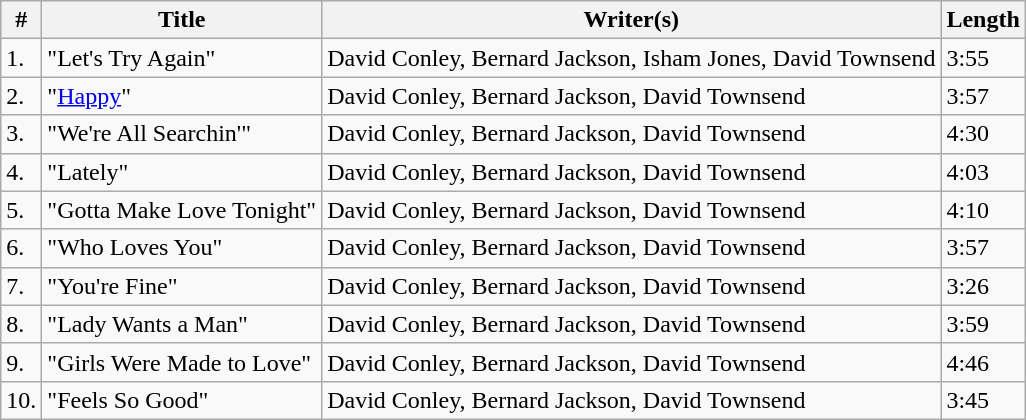<table class="wikitable">
<tr>
<th>#</th>
<th>Title</th>
<th>Writer(s)</th>
<th>Length</th>
</tr>
<tr>
<td>1.</td>
<td>"Let's Try Again"</td>
<td>David Conley, Bernard Jackson, Isham Jones, David Townsend</td>
<td>3:55</td>
</tr>
<tr>
<td>2.</td>
<td>"<a href='#'>Happy</a>"</td>
<td>David Conley, Bernard Jackson, David Townsend</td>
<td>3:57</td>
</tr>
<tr>
<td>3.</td>
<td>"We're All Searchin'"</td>
<td>David Conley, Bernard Jackson, David Townsend</td>
<td>4:30</td>
</tr>
<tr>
<td>4.</td>
<td>"Lately"</td>
<td>David Conley, Bernard Jackson, David Townsend</td>
<td>4:03</td>
</tr>
<tr>
<td>5.</td>
<td>"Gotta Make Love Tonight"</td>
<td>David Conley, Bernard Jackson, David Townsend</td>
<td>4:10</td>
</tr>
<tr>
<td>6.</td>
<td>"Who Loves You"</td>
<td>David Conley, Bernard Jackson, David Townsend</td>
<td>3:57</td>
</tr>
<tr>
<td>7.</td>
<td>"You're Fine"</td>
<td>David Conley, Bernard Jackson, David Townsend</td>
<td>3:26</td>
</tr>
<tr>
<td>8.</td>
<td>"Lady Wants a Man"</td>
<td>David Conley, Bernard Jackson, David Townsend</td>
<td>3:59</td>
</tr>
<tr>
<td>9.</td>
<td>"Girls Were Made to Love"</td>
<td>David Conley, Bernard Jackson, David Townsend</td>
<td>4:46</td>
</tr>
<tr>
<td>10.</td>
<td>"Feels So Good"</td>
<td>David Conley, Bernard Jackson, David Townsend</td>
<td>3:45</td>
</tr>
</table>
